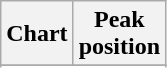<table class="wikitable sortable plainrowheaders" style="text-align:center">
<tr>
<th scope="col">Chart</th>
<th scope="col">Peak<br>position</th>
</tr>
<tr>
</tr>
<tr>
</tr>
</table>
